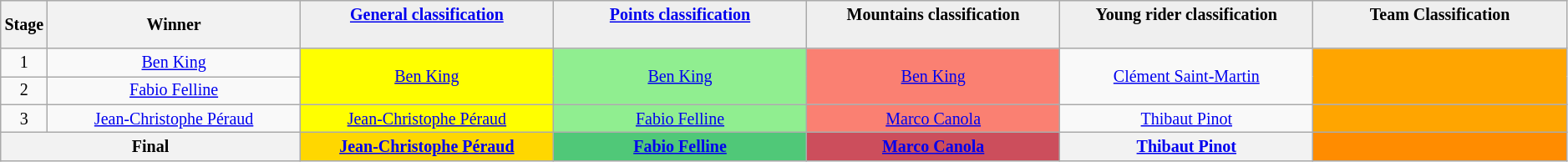<table class="wikitable" style="text-align: center; font-size:smaller;">
<tr style="background:#efefef;">
<th style="width:1%;">Stage</th>
<th style="width:16.5%;">Winner</th>
<th style="background:#efefef; width:16.5%;"><a href='#'>General classification</a><br><br></th>
<th style="background:#efefef; width:16.5%;"><a href='#'>Points classification</a><br><br></th>
<th style="background:#efefef; width:16.5%;">Mountains classification<br><br></th>
<th style="background:#efefef; width:16.5%;">Young rider classification<br><br></th>
<th style="background:#efefef; width:16.5%;">Team Classification<br><br></th>
</tr>
<tr>
<td>1</td>
<td><a href='#'>Ben King</a></td>
<td style="background:yellow;" rowspan="2"><a href='#'>Ben King</a></td>
<td style="background:lightgreen;" rowspan="2"><a href='#'>Ben King</a></td>
<td style="background:salmon;" rowspan="2"><a href='#'>Ben King</a></td>
<td style="background:offwhite;" rowspan="2"><a href='#'>Clément Saint-Martin</a></td>
<td style="background:orange;" rowspan="2"></td>
</tr>
<tr>
<td>2</td>
<td><a href='#'>Fabio Felline</a></td>
</tr>
<tr>
<td>3</td>
<td><a href='#'>Jean-Christophe Péraud</a></td>
<td style="background:yellow;"><a href='#'>Jean-Christophe Péraud</a></td>
<td style="background:lightgreen;"><a href='#'>Fabio Felline</a></td>
<td style="background:salmon;"><a href='#'>Marco Canola</a></td>
<td style="background:offwhite;"><a href='#'>Thibaut Pinot</a></td>
<td style="background:orange;"></td>
</tr>
<tr>
<th colspan=2>Final</th>
<th style="background:gold;"><a href='#'>Jean-Christophe Péraud</a></th>
<th style="background:#50C878;"><a href='#'>Fabio Felline</a></th>
<th style="background:#CC4E5C;"><a href='#'>Marco Canola</a></th>
<th style="background:offwhite;"><a href='#'>Thibaut Pinot</a></th>
<th style="background:#FF8C00;"></th>
</tr>
</table>
